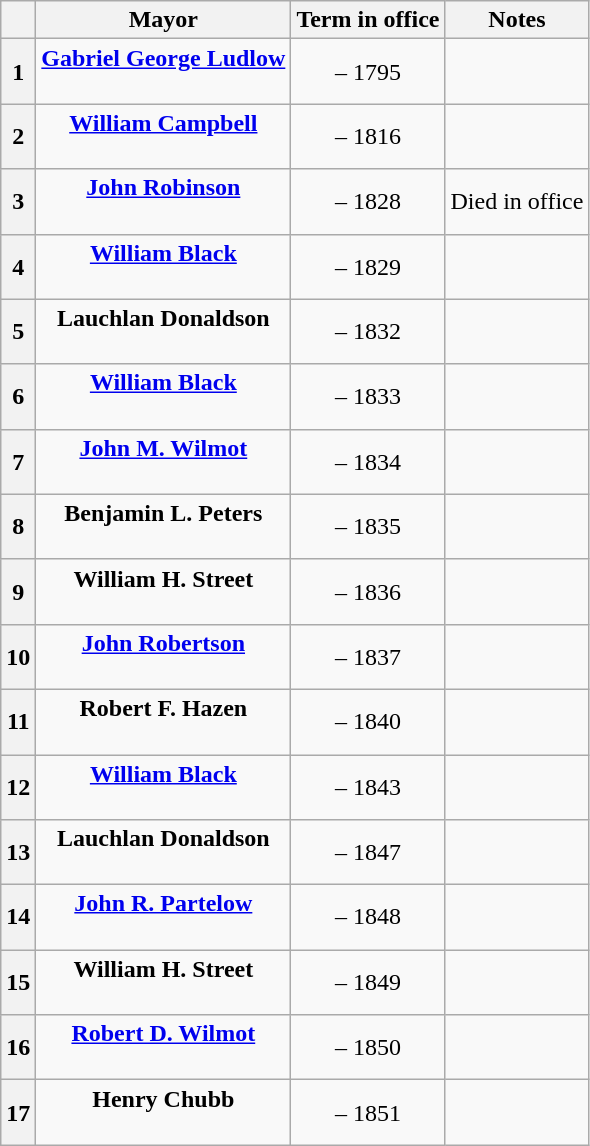<table class="wikitable sortable" style="text-align:center;">
<tr>
<th scope="col" data-sort-type="number"></th>
<th scope="col">Mayor</th>
<th scope="col">Term in office</th>
<th scope="col">Notes</th>
</tr>
<tr>
<th scope="row">1</th>
<td><strong><a href='#'>Gabriel George Ludlow</a></strong><br><br></td>
<td> – 1795</td>
<td></td>
</tr>
<tr>
<th scope="row">2</th>
<td><strong><a href='#'>William Campbell</a></strong><br><br></td>
<td> – 1816</td>
<td></td>
</tr>
<tr>
<th scope="row">3</th>
<td><strong><a href='#'>John Robinson</a></strong><br><br></td>
<td> – 1828</td>
<td>Died in office</td>
</tr>
<tr>
<th scope="row">4</th>
<td><strong><a href='#'>William Black</a></strong><br><br></td>
<td> – 1829</td>
<td></td>
</tr>
<tr>
<th scope="row">5</th>
<td><strong>Lauchlan Donaldson</strong><br><br></td>
<td> – 1832</td>
<td></td>
</tr>
<tr>
<th scope="row">6</th>
<td><strong><a href='#'>William Black</a></strong><br><br></td>
<td> – 1833</td>
<td></td>
</tr>
<tr>
<th scope="row">7</th>
<td><strong><a href='#'>John M. Wilmot</a></strong><br><br></td>
<td> – 1834</td>
<td></td>
</tr>
<tr>
<th scope="row">8</th>
<td><strong>Benjamin L. Peters</strong><br><br></td>
<td> – 1835</td>
<td></td>
</tr>
<tr>
<th scope="row">9</th>
<td><strong>William H. Street</strong><br><br></td>
<td> – 1836</td>
<td></td>
</tr>
<tr>
<th scope="row">10</th>
<td><strong><a href='#'>John Robertson</a></strong><br><br></td>
<td> – 1837</td>
<td></td>
</tr>
<tr>
<th scope="row">11</th>
<td><strong>Robert F. Hazen</strong><br><br></td>
<td> – 1840</td>
<td></td>
</tr>
<tr>
<th scope="row">12</th>
<td><strong><a href='#'>William Black</a></strong><br><br></td>
<td> – 1843</td>
<td></td>
</tr>
<tr>
<th scope="row">13</th>
<td><strong>Lauchlan Donaldson</strong><br><br></td>
<td> – 1847</td>
<td></td>
</tr>
<tr>
<th scope="row">14</th>
<td><strong><a href='#'>John R. Partelow</a></strong><br><br></td>
<td> – 1848</td>
<td></td>
</tr>
<tr>
<th scope="row">15</th>
<td><strong>William H. Street</strong><br><br></td>
<td> – 1849</td>
<td></td>
</tr>
<tr>
<th scope="row">16</th>
<td><strong><a href='#'>Robert D. Wilmot</a></strong><br><br></td>
<td> – 1850</td>
<td></td>
</tr>
<tr>
<th scope="row">17</th>
<td><strong>Henry Chubb</strong><br><br></td>
<td> – 1851</td>
<td></td>
</tr>
</table>
